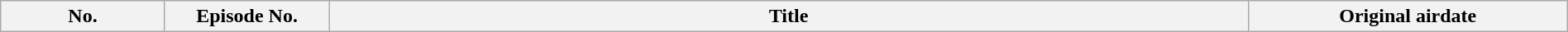<table class="wikitable plainrowheaders" style="width:100%; margin:auto;">
<tr>
<th width="125">No.</th>
<th width="125">Episode No.</th>
<th>Title</th>
<th width="250">Original airdate<br>




</th>
</tr>
</table>
